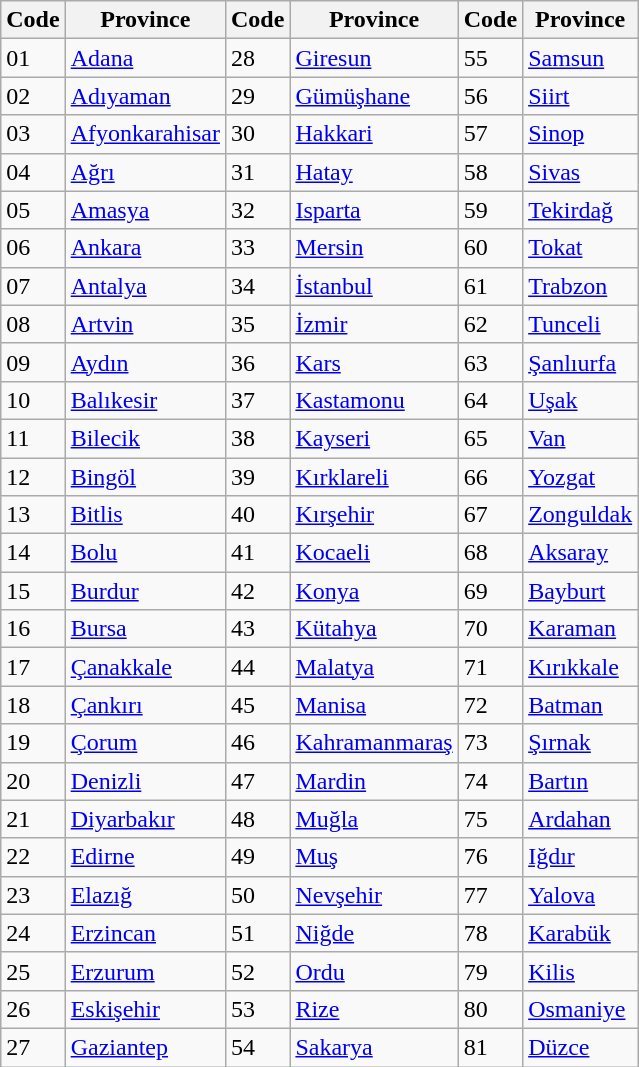<table class="wikitable">
<tr>
<th>Code</th>
<th>Province</th>
<th>Code</th>
<th>Province</th>
<th>Code</th>
<th>Province</th>
</tr>
<tr>
<td>01</td>
<td><a href='#'>Adana</a></td>
<td>28</td>
<td><a href='#'>Giresun</a></td>
<td>55</td>
<td><a href='#'>Samsun</a></td>
</tr>
<tr>
<td>02</td>
<td><a href='#'>Adıyaman</a></td>
<td>29</td>
<td><a href='#'>Gümüşhane</a></td>
<td>56</td>
<td><a href='#'>Siirt</a></td>
</tr>
<tr>
<td>03</td>
<td><a href='#'>Afyonkarahisar</a></td>
<td>30</td>
<td><a href='#'>Hakkari</a></td>
<td>57</td>
<td><a href='#'>Sinop</a></td>
</tr>
<tr>
<td>04</td>
<td><a href='#'>Ağrı</a></td>
<td>31</td>
<td><a href='#'>Hatay</a></td>
<td>58</td>
<td><a href='#'>Sivas</a></td>
</tr>
<tr>
<td>05</td>
<td><a href='#'>Amasya</a></td>
<td>32</td>
<td><a href='#'>Isparta</a></td>
<td>59</td>
<td><a href='#'>Tekirdağ</a></td>
</tr>
<tr>
<td>06</td>
<td><a href='#'>Ankara</a></td>
<td>33</td>
<td><a href='#'>Mersin</a></td>
<td>60</td>
<td><a href='#'>Tokat</a></td>
</tr>
<tr>
<td>07</td>
<td><a href='#'>Antalya</a></td>
<td>34</td>
<td><a href='#'>İstanbul</a></td>
<td>61</td>
<td><a href='#'>Trabzon</a></td>
</tr>
<tr>
<td>08</td>
<td><a href='#'>Artvin</a></td>
<td>35</td>
<td><a href='#'>İzmir</a></td>
<td>62</td>
<td><a href='#'>Tunceli</a></td>
</tr>
<tr>
<td>09</td>
<td><a href='#'>Aydın</a></td>
<td>36</td>
<td><a href='#'>Kars</a></td>
<td>63</td>
<td><a href='#'>Şanlıurfa</a></td>
</tr>
<tr>
<td>10</td>
<td><a href='#'>Balıkesir</a></td>
<td>37</td>
<td><a href='#'>Kastamonu</a></td>
<td>64</td>
<td><a href='#'>Uşak</a></td>
</tr>
<tr>
<td>11</td>
<td><a href='#'>Bilecik</a></td>
<td>38</td>
<td><a href='#'>Kayseri</a></td>
<td>65</td>
<td><a href='#'>Van</a></td>
</tr>
<tr>
<td>12</td>
<td><a href='#'>Bingöl</a></td>
<td>39</td>
<td><a href='#'>Kırklareli</a></td>
<td>66</td>
<td><a href='#'>Yozgat</a></td>
</tr>
<tr>
<td>13</td>
<td><a href='#'>Bitlis</a></td>
<td>40</td>
<td><a href='#'>Kırşehir</a></td>
<td>67</td>
<td><a href='#'>Zonguldak</a></td>
</tr>
<tr>
<td>14</td>
<td><a href='#'>Bolu</a></td>
<td>41</td>
<td><a href='#'>Kocaeli</a></td>
<td>68</td>
<td><a href='#'>Aksaray</a></td>
</tr>
<tr>
<td>15</td>
<td><a href='#'>Burdur</a></td>
<td>42</td>
<td><a href='#'>Konya</a></td>
<td>69</td>
<td><a href='#'>Bayburt</a></td>
</tr>
<tr>
<td>16</td>
<td><a href='#'>Bursa</a></td>
<td>43</td>
<td><a href='#'>Kütahya</a></td>
<td>70</td>
<td><a href='#'>Karaman</a></td>
</tr>
<tr>
<td>17</td>
<td><a href='#'>Çanakkale</a></td>
<td>44</td>
<td><a href='#'>Malatya</a></td>
<td>71</td>
<td><a href='#'>Kırıkkale</a></td>
</tr>
<tr>
<td>18</td>
<td><a href='#'>Çankırı</a></td>
<td>45</td>
<td><a href='#'>Manisa</a></td>
<td>72</td>
<td><a href='#'>Batman</a></td>
</tr>
<tr>
<td>19</td>
<td><a href='#'>Çorum</a></td>
<td>46</td>
<td><a href='#'>Kahramanmaraş</a></td>
<td>73</td>
<td><a href='#'>Şırnak</a></td>
</tr>
<tr>
<td>20</td>
<td><a href='#'>Denizli</a></td>
<td>47</td>
<td><a href='#'>Mardin</a></td>
<td>74</td>
<td><a href='#'>Bartın</a></td>
</tr>
<tr>
<td>21</td>
<td><a href='#'>Diyarbakır</a></td>
<td>48</td>
<td><a href='#'>Muğla</a></td>
<td>75</td>
<td><a href='#'>Ardahan</a></td>
</tr>
<tr>
<td>22</td>
<td><a href='#'>Edirne</a></td>
<td>49</td>
<td><a href='#'>Muş</a></td>
<td>76</td>
<td><a href='#'>Iğdır</a></td>
</tr>
<tr>
<td>23</td>
<td><a href='#'>Elazığ</a></td>
<td>50</td>
<td><a href='#'>Nevşehir</a></td>
<td>77</td>
<td><a href='#'>Yalova</a></td>
</tr>
<tr>
<td>24</td>
<td><a href='#'>Erzincan</a></td>
<td>51</td>
<td><a href='#'>Niğde</a></td>
<td>78</td>
<td><a href='#'>Karabük</a></td>
</tr>
<tr>
<td>25</td>
<td><a href='#'>Erzurum</a></td>
<td>52</td>
<td><a href='#'>Ordu</a></td>
<td>79</td>
<td><a href='#'>Kilis</a></td>
</tr>
<tr>
<td>26</td>
<td><a href='#'>Eskişehir</a></td>
<td>53</td>
<td><a href='#'>Rize</a></td>
<td>80</td>
<td><a href='#'>Osmaniye</a></td>
</tr>
<tr>
<td>27</td>
<td><a href='#'>Gaziantep</a></td>
<td>54</td>
<td><a href='#'>Sakarya</a></td>
<td>81</td>
<td><a href='#'>Düzce</a></td>
</tr>
</table>
